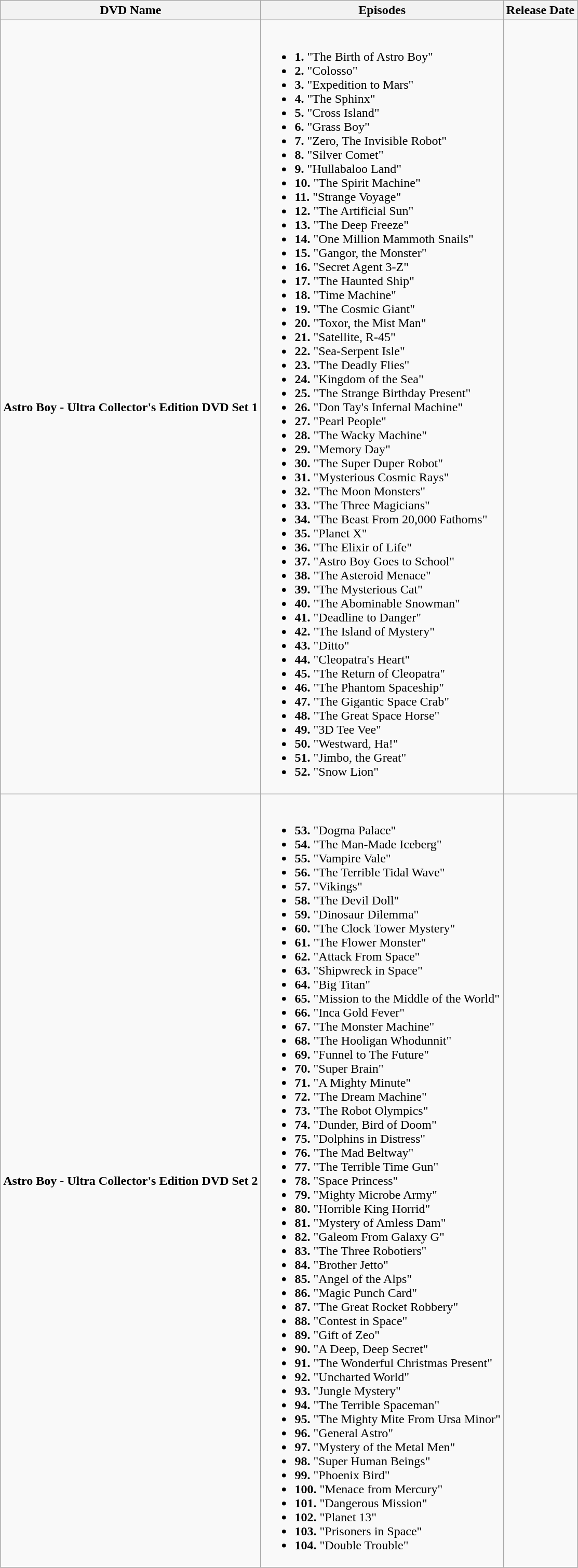<table class="wikitable">
<tr>
<th><strong>DVD Name</strong></th>
<th><strong>Episodes</strong></th>
<th><strong>Release Date</strong></th>
</tr>
<tr>
<td><strong>Astro Boy - Ultra Collector's Edition DVD Set 1</strong></td>
<td><br><ul><li><strong>1.</strong> "The Birth of Astro Boy"</li><li><strong>2.</strong> "Colosso"</li><li><strong>3.</strong> "Expedition to Mars"</li><li><strong>4.</strong> "The Sphinx"</li><li><strong>5.</strong> "Cross Island"</li><li><strong>6.</strong> "Grass Boy"</li><li><strong>7.</strong> "Zero, The Invisible Robot"</li><li><strong>8.</strong> "Silver Comet"</li><li><strong>9.</strong> "Hullabaloo Land"</li><li><strong>10.</strong> "The Spirit Machine"</li><li><strong>11.</strong> "Strange Voyage"</li><li><strong>12.</strong> "The Artificial Sun"</li><li><strong>13.</strong> "The Deep Freeze"</li><li><strong>14.</strong> "One Million Mammoth Snails"</li><li><strong>15.</strong> "Gangor, the Monster"</li><li><strong>16.</strong> "Secret Agent 3-Z"</li><li><strong>17.</strong> "The Haunted Ship"</li><li><strong>18.</strong> "Time Machine"</li><li><strong>19.</strong> "The Cosmic Giant"</li><li><strong>20.</strong> "Toxor, the Mist Man"</li><li><strong>21.</strong> "Satellite, R-45"</li><li><strong>22.</strong> "Sea-Serpent Isle"</li><li><strong>23.</strong> "The Deadly Flies"</li><li><strong>24.</strong> "Kingdom of the Sea"</li><li><strong>25.</strong> "The Strange Birthday Present"</li><li><strong>26.</strong> "Don Tay's Infernal Machine"</li><li><strong>27.</strong> "Pearl People"</li><li><strong>28.</strong> "The Wacky Machine"</li><li><strong>29.</strong> "Memory Day"</li><li><strong>30.</strong> "The Super Duper Robot"</li><li><strong>31.</strong> "Mysterious Cosmic Rays"</li><li><strong>32.</strong> "The Moon Monsters"</li><li><strong>33.</strong> "The Three Magicians"</li><li><strong>34.</strong> "The Beast From 20,000 Fathoms"</li><li><strong>35.</strong> "Planet X"</li><li><strong>36.</strong> "The Elixir of Life"</li><li><strong>37.</strong> "Astro Boy Goes to School"</li><li><strong>38.</strong> "The Asteroid Menace"</li><li><strong>39.</strong> "The Mysterious Cat"</li><li><strong>40.</strong> "The Abominable Snowman"</li><li><strong>41.</strong> "Deadline to Danger"</li><li><strong>42.</strong> "The Island of Mystery"</li><li><strong>43.</strong> "Ditto"</li><li><strong>44.</strong> "Cleopatra's Heart"</li><li><strong>45.</strong> "The Return of Cleopatra"</li><li><strong>46.</strong> "The Phantom Spaceship"</li><li><strong>47.</strong> "The Gigantic Space Crab"</li><li><strong>48.</strong> "The Great Space Horse"</li><li><strong>49.</strong> "3D Tee Vee"</li><li><strong>50.</strong> "Westward, Ha!"</li><li><strong>51.</strong> "Jimbo, the Great"</li><li><strong>52.</strong> "Snow Lion"</li></ul></td>
<td></td>
</tr>
<tr>
<td><strong>Astro Boy - Ultra Collector's Edition DVD Set 2</strong></td>
<td><br><ul><li><strong>53.</strong> "Dogma Palace"</li><li><strong>54.</strong> "The Man-Made Iceberg"</li><li><strong>55.</strong> "Vampire Vale"</li><li><strong>56.</strong> "The Terrible Tidal Wave"</li><li><strong>57.</strong> "Vikings"</li><li><strong>58.</strong> "The Devil Doll"</li><li><strong>59.</strong> "Dinosaur Dilemma"</li><li><strong>60.</strong> "The Clock Tower Mystery"</li><li><strong>61.</strong> "The Flower Monster"</li><li><strong>62.</strong> "Attack From Space"</li><li><strong>63.</strong> "Shipwreck in Space"</li><li><strong>64.</strong> "Big Titan"</li><li><strong>65.</strong> "Mission to the Middle of the World"</li><li><strong>66.</strong> "Inca Gold Fever"</li><li><strong>67.</strong> "The Monster Machine"</li><li><strong>68.</strong> "The Hooligan Whodunnit"</li><li><strong>69.</strong> "Funnel to The Future"</li><li><strong>70.</strong> "Super Brain"</li><li><strong>71.</strong> "A Mighty Minute"</li><li><strong>72.</strong> "The Dream Machine"</li><li><strong>73.</strong> "The Robot Olympics"</li><li><strong>74.</strong> "Dunder, Bird of Doom"</li><li><strong>75.</strong> "Dolphins in Distress"</li><li><strong>76.</strong> "The Mad Beltway"</li><li><strong>77.</strong> "The Terrible Time Gun"</li><li><strong>78.</strong> "Space Princess"</li><li><strong>79.</strong> "Mighty Microbe Army"</li><li><strong>80.</strong> "Horrible King Horrid"</li><li><strong>81.</strong> "Mystery of Amless Dam"</li><li><strong>82.</strong> "Galeom From Galaxy G"</li><li><strong>83.</strong> "The Three Robotiers"</li><li><strong>84.</strong> "Brother Jetto"</li><li><strong>85.</strong> "Angel of the Alps"</li><li><strong>86.</strong> "Magic Punch Card"</li><li><strong>87.</strong> "The Great Rocket Robbery"</li><li><strong>88.</strong> "Contest in Space"</li><li><strong>89.</strong> "Gift of Zeo"</li><li><strong>90.</strong> "A Deep, Deep Secret"</li><li><strong>91.</strong> "The Wonderful Christmas Present"</li><li><strong>92.</strong> "Uncharted World"</li><li><strong>93.</strong> "Jungle Mystery"</li><li><strong>94.</strong> "The Terrible Spaceman"</li><li><strong>95.</strong> "The Mighty Mite From Ursa Minor"</li><li><strong>96.</strong> "General Astro"</li><li><strong>97.</strong> "Mystery of the Metal Men"</li><li><strong>98.</strong> "Super Human Beings"</li><li><strong>99.</strong> "Phoenix Bird"</li><li><strong>100.</strong> "Menace from Mercury"</li><li><strong>101.</strong> "Dangerous Mission"</li><li><strong>102.</strong> "Planet 13"</li><li><strong>103.</strong> "Prisoners in Space"</li><li><strong>104.</strong> "Double Trouble"</li></ul></td>
<td></td>
</tr>
</table>
